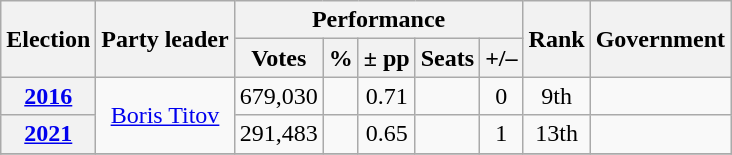<table class=wikitable style=text-align:center>
<tr>
<th rowspan="2"><strong>Election</strong></th>
<th rowspan="2">Party leader</th>
<th colspan="5" scope="col">Performance</th>
<th rowspan="2">Rank</th>
<th rowspan="2">Government</th>
</tr>
<tr>
<th><strong>Votes</strong></th>
<th><strong>%</strong></th>
<th><strong>± pp</strong></th>
<th><strong>Seats</strong></th>
<th><strong>+/–</strong></th>
</tr>
<tr>
<th><a href='#'>2016</a></th>
<td rowspan=2><a href='#'>Boris Titov</a></td>
<td>679,030</td>
<td></td>
<td> 0.71</td>
<td></td>
<td> 0</td>
<td> 9th</td>
<td></td>
</tr>
<tr>
<th><a href='#'>2021</a></th>
<td>291,483</td>
<td></td>
<td> 0.65</td>
<td></td>
<td> 1</td>
<td> 13th</td>
<td></td>
</tr>
<tr>
</tr>
</table>
